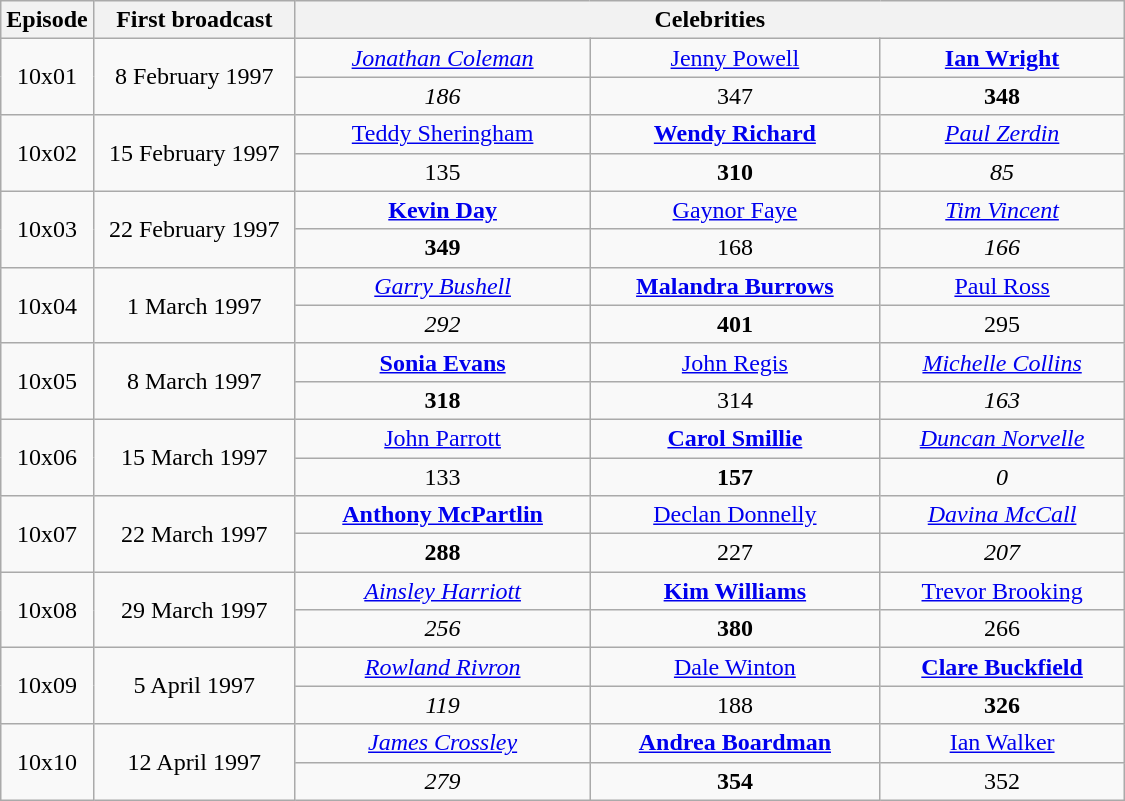<table class="wikitable" width="750px" style="text-align:center;">
<tr>
<th width="8%">Episode</th>
<th width="18%">First broadcast</th>
<th colspan="3">Celebrities</th>
</tr>
<tr>
<td rowspan="2">10x01</td>
<td rowspan="2">8 February 1997</td>
<td><em><a href='#'>Jonathan Coleman</a></em></td>
<td><a href='#'>Jenny Powell</a></td>
<td><strong><a href='#'>Ian Wright</a></strong></td>
</tr>
<tr>
<td><em>186</em></td>
<td>347</td>
<td><strong>348</strong></td>
</tr>
<tr>
<td rowspan="2">10x02</td>
<td rowspan="2">15 February 1997</td>
<td><a href='#'>Teddy Sheringham</a></td>
<td><strong><a href='#'>Wendy Richard</a></strong></td>
<td><em><a href='#'>Paul Zerdin</a></em></td>
</tr>
<tr>
<td>135</td>
<td><strong>310</strong></td>
<td><em>85</em></td>
</tr>
<tr>
<td rowspan="2">10x03</td>
<td rowspan="2">22 February 1997</td>
<td><strong><a href='#'>Kevin Day</a></strong></td>
<td><a href='#'>Gaynor Faye</a></td>
<td><em><a href='#'>Tim Vincent</a></em></td>
</tr>
<tr>
<td><strong>349</strong></td>
<td>168</td>
<td><em>166</em></td>
</tr>
<tr>
<td rowspan="2">10x04</td>
<td rowspan="2">1 March 1997</td>
<td><em><a href='#'>Garry Bushell</a></em></td>
<td><strong><a href='#'>Malandra Burrows</a></strong></td>
<td><a href='#'>Paul Ross</a></td>
</tr>
<tr>
<td><em>292</em></td>
<td><strong>401</strong></td>
<td>295</td>
</tr>
<tr>
<td rowspan="2">10x05</td>
<td rowspan="2">8 March 1997</td>
<td><strong><a href='#'>Sonia Evans</a></strong></td>
<td><a href='#'>John Regis</a></td>
<td><em><a href='#'>Michelle Collins</a></em></td>
</tr>
<tr>
<td><strong>318</strong></td>
<td>314</td>
<td><em>163</em></td>
</tr>
<tr>
<td rowspan="2">10x06</td>
<td rowspan="2">15 March 1997</td>
<td><a href='#'>John Parrott</a></td>
<td><strong><a href='#'>Carol Smillie</a></strong></td>
<td><em><a href='#'>Duncan Norvelle</a></em></td>
</tr>
<tr>
<td>133</td>
<td><strong>157</strong></td>
<td><em>0</em></td>
</tr>
<tr>
<td rowspan="2">10x07</td>
<td rowspan="2">22 March 1997</td>
<td><strong><a href='#'>Anthony McPartlin</a></strong></td>
<td><a href='#'>Declan Donnelly</a></td>
<td><em><a href='#'>Davina McCall</a></em></td>
</tr>
<tr>
<td><strong>288</strong></td>
<td>227</td>
<td><em>207</em></td>
</tr>
<tr>
<td rowspan="2">10x08</td>
<td rowspan="2">29 March 1997</td>
<td><em><a href='#'>Ainsley Harriott</a></em></td>
<td><strong><a href='#'>Kim Williams</a></strong></td>
<td><a href='#'>Trevor Brooking</a></td>
</tr>
<tr>
<td><em>256</em></td>
<td><strong>380</strong></td>
<td>266</td>
</tr>
<tr>
<td rowspan="2">10x09</td>
<td rowspan="2">5 April 1997</td>
<td><em><a href='#'>Rowland Rivron</a></em></td>
<td><a href='#'>Dale Winton</a></td>
<td><strong><a href='#'>Clare Buckfield</a></strong></td>
</tr>
<tr>
<td><em>119</em></td>
<td>188</td>
<td><strong>326</strong></td>
</tr>
<tr>
<td rowspan="2">10x10</td>
<td rowspan="2">12 April 1997</td>
<td><em><a href='#'>James Crossley</a></em></td>
<td><strong><a href='#'>Andrea Boardman</a></strong></td>
<td><a href='#'>Ian Walker</a></td>
</tr>
<tr>
<td><em>279</em></td>
<td><strong>354</strong></td>
<td>352</td>
</tr>
</table>
